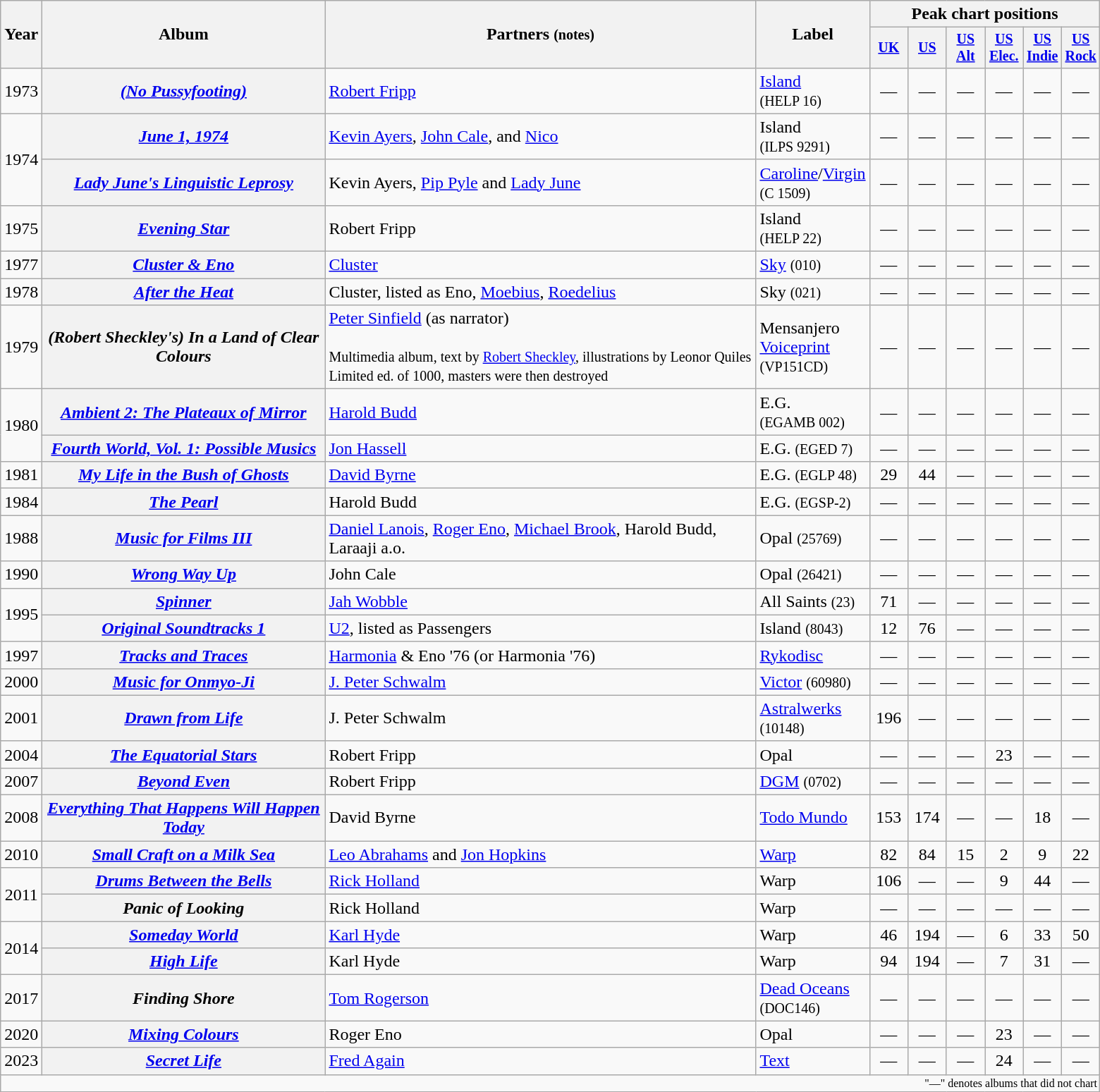<table class="wikitable sortable plainrowheaders">
<tr>
<th width="32" rowspan="2">Year</th>
<th width="260" rowspan="2">Album</th>
<th width="400" rowspan="2">Partners <small>(notes)</small></th>
<th width="100" rowspan="2">Label</th>
<th colspan="6" class="unsortable">Peak chart positions</th>
</tr>
<tr style="font-size:smaller;">
<th width="30" class="unsortable"><a href='#'>UK</a><br></th>
<th width="30" class="unsortable"><a href='#'>US</a><br></th>
<th width="30" class="unsortable"><a href='#'>US<br>Alt</a><br></th>
<th width="30" class="unsortable"><a href='#'>US<br>Elec.</a><br></th>
<th width="30" class="unsortable"><a href='#'>US<br>Indie</a><br></th>
<th width="30" class="unsortable"><a href='#'>US<br>Rock</a><br></th>
</tr>
<tr>
<td align="center">1973</td>
<th scope="row"><em><a href='#'>(No Pussyfooting)</a></em></th>
<td><a href='#'>Robert Fripp</a></td>
<td><a href='#'>Island</a> <small>(HELP 16)</small></td>
<td align="center">—</td>
<td align="center">—</td>
<td align="center">—</td>
<td align="center">—</td>
<td align="center">—</td>
<td align="center">—</td>
</tr>
<tr>
<td align="center" rowspan="2">1974</td>
<th scope="row"><em><a href='#'>June 1, 1974</a></em></th>
<td><a href='#'>Kevin Ayers</a>, <a href='#'>John Cale</a>, and <a href='#'>Nico</a></td>
<td>Island <small>(ILPS 9291)</small></td>
<td align="center">—</td>
<td align="center">—</td>
<td align="center">—</td>
<td align="center">—</td>
<td align="center">—</td>
<td align="center">—</td>
</tr>
<tr>
<th scope="row"><em><a href='#'>Lady June's Linguistic Leprosy</a></em></th>
<td>Kevin Ayers, <a href='#'>Pip Pyle</a> and <a href='#'>Lady June</a></td>
<td><a href='#'>Caroline</a>/<a href='#'>Virgin</a> <small>(C 1509)</small></td>
<td align="center">—</td>
<td align="center">—</td>
<td align="center">—</td>
<td align="center">—</td>
<td align="center">—</td>
<td align="center">—</td>
</tr>
<tr>
<td align="center">1975</td>
<th scope="row"><em><a href='#'>Evening Star</a></em></th>
<td>Robert Fripp</td>
<td>Island <small>(HELP 22)</small></td>
<td align="center">—</td>
<td align="center">—</td>
<td align="center">—</td>
<td align="center">—</td>
<td align="center">—</td>
<td align="center">—</td>
</tr>
<tr>
<td align="center">1977</td>
<th scope="row"><em><a href='#'>Cluster & Eno</a></em></th>
<td><a href='#'>Cluster</a></td>
<td><a href='#'>Sky</a> <small>(010)</small></td>
<td align="center">—</td>
<td align="center">—</td>
<td align="center">—</td>
<td align="center">—</td>
<td align="center">—</td>
<td align="center">—</td>
</tr>
<tr>
<td align="center">1978</td>
<th scope="row"><em><a href='#'>After the Heat</a></em></th>
<td>Cluster, listed as Eno, <a href='#'>Moebius</a>, <a href='#'>Roedelius</a></td>
<td>Sky <small>(021)</small></td>
<td align="center">—</td>
<td align="center">—</td>
<td align="center">—</td>
<td align="center">—</td>
<td align="center">—</td>
<td align="center">—</td>
</tr>
<tr>
<td align="center">1979</td>
<th scope="row"><em>(Robert Sheckley's) In a Land of Clear Colours</em></th>
<td><a href='#'>Peter Sinfield</a> (as narrator)<br><br><small>Multimedia album, text by <a href='#'>Robert Sheckley</a>, illustrations by Leonor Quiles<br>
Limited ed. of 1000, masters were then destroyed</small></td>
<td>Mensanjero<br><a href='#'>Voiceprint</a> <small>(VP151CD)</small></td>
<td align="center">—</td>
<td align="center">—</td>
<td align="center">—</td>
<td align="center">—</td>
<td align="center">—</td>
<td align="center">—</td>
</tr>
<tr>
<td align="center" rowspan="2">1980</td>
<th scope="row"><em><a href='#'>Ambient 2: The Plateaux of Mirror</a></em></th>
<td><a href='#'>Harold Budd</a></td>
<td>E.G. <small>(EGAMB 002)</small></td>
<td align="center">—</td>
<td align="center">—</td>
<td align="center">—</td>
<td align="center">—</td>
<td align="center">—</td>
<td align="center">—</td>
</tr>
<tr>
<th scope="row"><em><a href='#'>Fourth World, Vol. 1: Possible Musics</a></em></th>
<td><a href='#'>Jon Hassell</a></td>
<td>E.G. <small>(EGED 7)</small></td>
<td align="center">—</td>
<td align="center">—</td>
<td align="center">—</td>
<td align="center">—</td>
<td align="center">—</td>
<td align="center">—</td>
</tr>
<tr>
<td align="center">1981</td>
<th scope="row"><em><a href='#'>My Life in the Bush of Ghosts</a></em></th>
<td><a href='#'>David Byrne</a></td>
<td>E.G. <small>(EGLP 48)</small></td>
<td align="center">29</td>
<td align="center">44</td>
<td align="center">—</td>
<td align="center">—</td>
<td align="center">—</td>
<td align="center">—</td>
</tr>
<tr>
<td align="center">1984</td>
<th scope="row"><em><a href='#'>The Pearl</a></em></th>
<td>Harold Budd</td>
<td>E.G. <small>(EGSP-2)</small></td>
<td align="center">—</td>
<td align="center">—</td>
<td align="center">—</td>
<td align="center">—</td>
<td align="center">—</td>
<td align="center">—</td>
</tr>
<tr>
<td align="center">1988</td>
<th scope="row"><em><a href='#'>Music for Films III</a></em></th>
<td><a href='#'>Daniel Lanois</a>, <a href='#'>Roger Eno</a>, <a href='#'>Michael Brook</a>, Harold Budd, Laraaji a.o.</td>
<td>Opal <small>(25769)</small></td>
<td align="center">—</td>
<td align="center">—</td>
<td align="center">—</td>
<td align="center">—</td>
<td align="center">—</td>
<td align="center">—</td>
</tr>
<tr>
<td align="center">1990</td>
<th scope="row"><em><a href='#'>Wrong Way Up</a></em></th>
<td>John Cale</td>
<td>Opal <small>(26421)</small></td>
<td align="center">—</td>
<td align="center">—</td>
<td align="center">—</td>
<td align="center">—</td>
<td align="center">—</td>
<td align="center">—</td>
</tr>
<tr>
<td align="center" rowspan="2">1995</td>
<th scope="row"><em><a href='#'>Spinner</a></em></th>
<td><a href='#'>Jah Wobble</a></td>
<td>All Saints <small>(23)</small></td>
<td align="center">71</td>
<td align="center">—</td>
<td align="center">—</td>
<td align="center">—</td>
<td align="center">—</td>
<td align="center">—</td>
</tr>
<tr>
<th scope="row"><em><a href='#'>Original Soundtracks 1</a></em></th>
<td><a href='#'>U2</a>, listed as Passengers</td>
<td>Island <small>(8043)</small></td>
<td align="center">12</td>
<td align="center">76</td>
<td align="center">—</td>
<td align="center">—</td>
<td align="center">—</td>
<td align="center">—</td>
</tr>
<tr>
<td align="center">1997</td>
<th scope="row"><em><a href='#'>Tracks and Traces</a></em></th>
<td><a href='#'>Harmonia</a> & Eno '76 (or Harmonia '76)</td>
<td><a href='#'>Rykodisc</a></td>
<td align="center">—</td>
<td align="center">—</td>
<td align="center">—</td>
<td align="center">—</td>
<td align="center">—</td>
<td align="center">—</td>
</tr>
<tr>
<td align="center">2000</td>
<th scope="row"><em><a href='#'>Music for Onmyo-Ji</a></em></th>
<td><a href='#'>J. Peter Schwalm</a></td>
<td><a href='#'>Victor</a> <small>(60980)</small></td>
<td align="center">—</td>
<td align="center">—</td>
<td align="center">—</td>
<td align="center">—</td>
<td align="center">—</td>
<td align="center">—</td>
</tr>
<tr>
<td align="center">2001</td>
<th scope="row"><em><a href='#'>Drawn from Life</a></em></th>
<td>J. Peter Schwalm</td>
<td><a href='#'>Astralwerks</a> <small>(10148)</small></td>
<td align="center">196</td>
<td align="center">—</td>
<td align="center">—</td>
<td align="center">—</td>
<td align="center">—</td>
<td align="center">—</td>
</tr>
<tr>
<td align="center">2004</td>
<th scope="row"><em><a href='#'>The Equatorial Stars</a></em></th>
<td>Robert Fripp</td>
<td>Opal</td>
<td align="center">—</td>
<td align="center">—</td>
<td align="center">—</td>
<td align="center">23</td>
<td align="center">—</td>
<td align="center">—</td>
</tr>
<tr>
<td align="center">2007</td>
<th scope="row"><em><a href='#'>Beyond Even</a></em></th>
<td>Robert Fripp</td>
<td><a href='#'>DGM</a> <small>(0702)</small></td>
<td align="center">—</td>
<td align="center">—</td>
<td align="center">—</td>
<td align="center">—</td>
<td align="center">—</td>
<td align="center">—</td>
</tr>
<tr>
<td align="center">2008</td>
<th scope="row"><em><a href='#'>Everything That Happens Will Happen Today</a></em></th>
<td>David Byrne</td>
<td><a href='#'>Todo Mundo</a></td>
<td align="center">153</td>
<td align="center">174</td>
<td align="center">—</td>
<td align="center">—</td>
<td align="center">18</td>
<td align="center">—</td>
</tr>
<tr>
<td align="center">2010</td>
<th scope="row"><em><a href='#'>Small Craft on a Milk Sea</a></em></th>
<td><a href='#'>Leo Abrahams</a> and <a href='#'>Jon Hopkins</a></td>
<td><a href='#'>Warp</a></td>
<td align="center">82</td>
<td align="center">84</td>
<td align="center">15</td>
<td align="center">2</td>
<td align="center">9</td>
<td align="center">22</td>
</tr>
<tr>
<td align="center" rowspan="2">2011</td>
<th scope="row"><em><a href='#'>Drums Between the Bells</a></em></th>
<td><a href='#'>Rick Holland</a></td>
<td>Warp</td>
<td align="center">106</td>
<td align="center">—</td>
<td align="center">—</td>
<td align="center">9</td>
<td align="center">44</td>
<td align="center">—</td>
</tr>
<tr>
<th scope="row"><em>Panic of Looking</em></th>
<td>Rick Holland</td>
<td>Warp</td>
<td align="center">—</td>
<td align="center">—</td>
<td align="center">—</td>
<td align="center">—</td>
<td align="center">—</td>
<td align="center">—</td>
</tr>
<tr>
<td align="center" rowspan="2">2014</td>
<th scope="row"><em><a href='#'>Someday World</a></em></th>
<td><a href='#'>Karl Hyde</a></td>
<td>Warp</td>
<td align="center">46</td>
<td align="center">194</td>
<td align="center">—</td>
<td align="center">6</td>
<td align="center">33</td>
<td align="center">50</td>
</tr>
<tr>
<th scope="row"><em><a href='#'>High Life</a></em></th>
<td>Karl Hyde</td>
<td>Warp</td>
<td align="center">94</td>
<td align="center">194</td>
<td align="center">—</td>
<td align="center">7</td>
<td align="center">31</td>
<td align="center">—</td>
</tr>
<tr>
<td align="center">2017</td>
<th scope="row"><em>Finding Shore</em></th>
<td><a href='#'>Tom Rogerson</a></td>
<td><a href='#'>Dead Oceans</a> <small>(DOC146)</small></td>
<td align="center">—</td>
<td align="center">—</td>
<td align="center">—</td>
<td align="center">—</td>
<td align="center">—</td>
<td align="center">—</td>
</tr>
<tr>
<td align="center">2020</td>
<th scope="row"><em><a href='#'>Mixing Colours</a></em></th>
<td>Roger Eno</td>
<td>Opal</td>
<td align="center">—</td>
<td align="center">—</td>
<td align="center">—</td>
<td align="center">23</td>
<td align="center">—</td>
<td align="center">—</td>
</tr>
<tr>
<td align="center">2023</td>
<th scope="row"><em><a href='#'>Secret Life</a></em></th>
<td><a href='#'>Fred Again</a></td>
<td><a href='#'>Text</a></td>
<td align="center">—</td>
<td align="center">—</td>
<td align="center">—</td>
<td align="center">24</td>
<td align="center">—</td>
<td align="center">—</td>
</tr>
<tr>
<td align="right" colspan="10" style="font-size: 8pt">"—" denotes albums that did not chart</td>
</tr>
</table>
